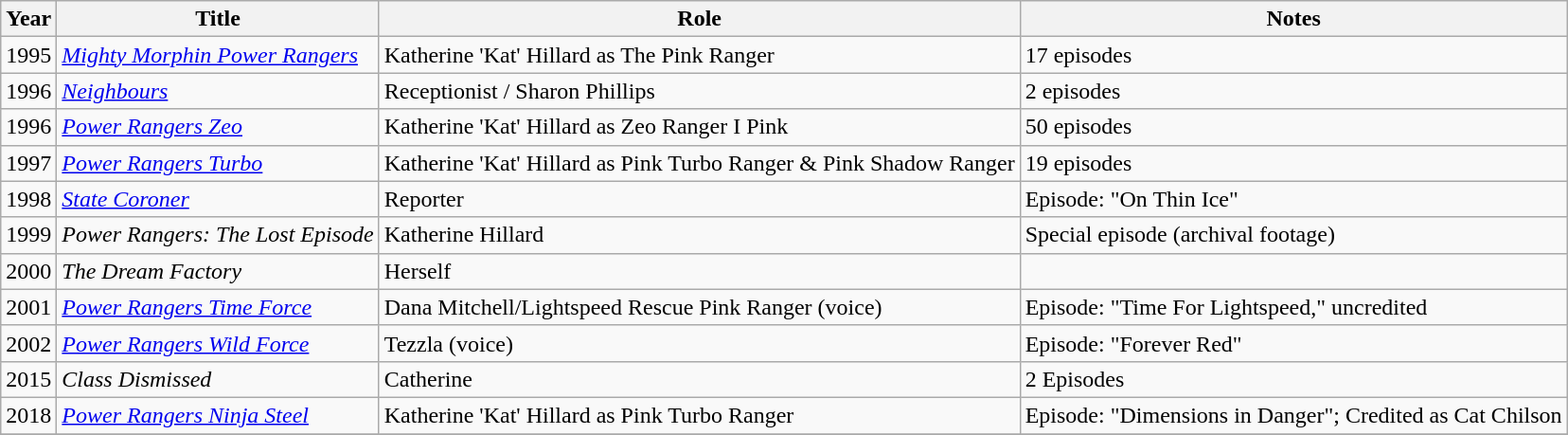<table class = "wikitable sortable">
<tr>
<th>Year</th>
<th>Title</th>
<th>Role</th>
<th class = "unsortable">Notes</th>
</tr>
<tr>
<td>1995</td>
<td><em><a href='#'>Mighty Morphin Power Rangers</a></em></td>
<td>Katherine 'Kat' Hillard as The Pink Ranger</td>
<td>17 episodes</td>
</tr>
<tr>
<td>1996</td>
<td><em><a href='#'>Neighbours</a></em></td>
<td>Receptionist / Sharon Phillips</td>
<td>2 episodes</td>
</tr>
<tr>
<td>1996</td>
<td><em><a href='#'>Power Rangers Zeo</a></em></td>
<td>Katherine 'Kat' Hillard as Zeo Ranger I Pink</td>
<td>50 episodes</td>
</tr>
<tr>
<td>1997</td>
<td><em><a href='#'>Power Rangers Turbo</a></em></td>
<td>Katherine 'Kat' Hillard as Pink Turbo Ranger & Pink Shadow Ranger</td>
<td>19 episodes</td>
</tr>
<tr>
<td>1998</td>
<td><em><a href='#'>State Coroner</a></em></td>
<td>Reporter</td>
<td>Episode: "On Thin Ice"</td>
</tr>
<tr>
<td>1999</td>
<td><em>Power Rangers: The Lost Episode</em></td>
<td>Katherine Hillard</td>
<td>Special episode (archival footage)</td>
</tr>
<tr>
<td>2000</td>
<td><em>The Dream Factory</em></td>
<td>Herself</td>
<td></td>
</tr>
<tr>
<td>2001</td>
<td><em><a href='#'>Power Rangers Time Force</a></em></td>
<td>Dana Mitchell/Lightspeed Rescue Pink Ranger (voice)</td>
<td>Episode: "Time For Lightspeed," uncredited</td>
</tr>
<tr>
<td>2002</td>
<td><em><a href='#'>Power Rangers Wild Force</a></em></td>
<td>Tezzla (voice)</td>
<td>Episode: "Forever Red"</td>
</tr>
<tr>
<td>2015</td>
<td><em>Class Dismissed</em></td>
<td>Catherine</td>
<td>2 Episodes</td>
</tr>
<tr>
<td>2018</td>
<td><em><a href='#'>Power Rangers Ninja Steel</a></em></td>
<td>Katherine 'Kat' Hillard as Pink Turbo Ranger</td>
<td>Episode: "Dimensions in Danger"; Credited as Cat Chilson</td>
</tr>
<tr>
</tr>
</table>
